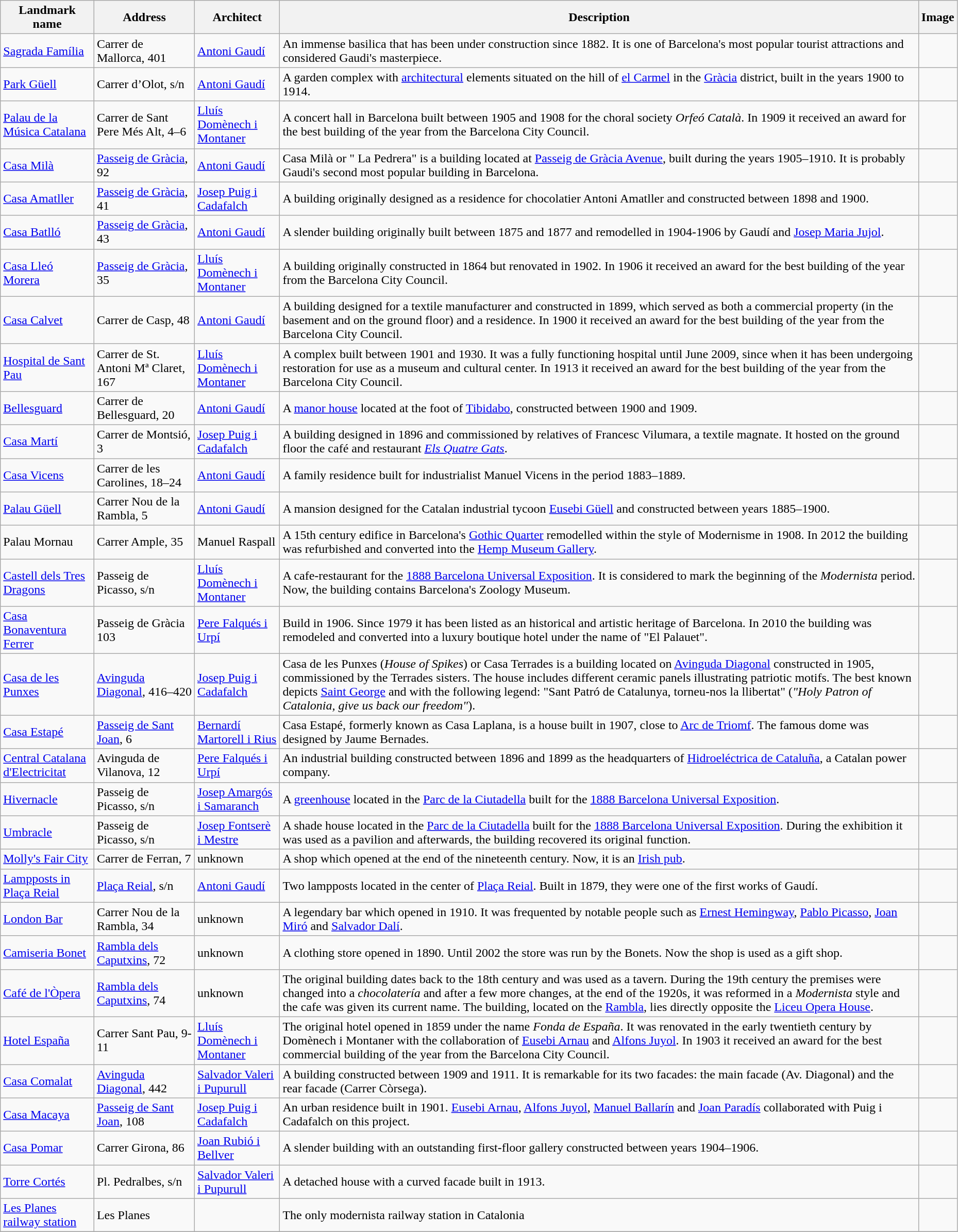<table class="wikitable sortable" style="width:98%">
<tr>
<th><strong>Landmark name</strong></th>
<th><strong>Address</strong></th>
<th><strong>Architect</strong></th>
<th><strong>Description</strong></th>
<th><strong>Image</strong></th>
</tr>
<tr>
<td><a href='#'>Sagrada Família</a></td>
<td>Carrer de Mallorca, 401 <br></td>
<td><a href='#'>Antoni Gaudí</a></td>
<td>An immense basilica that has been under construction since 1882. It is one of Barcelona's most popular tourist attractions and considered Gaudi's masterpiece.</td>
<td></td>
</tr>
<tr>
<td><a href='#'>Park Güell</a></td>
<td>Carrer d’Olot, s/n <br></td>
<td><a href='#'>Antoni Gaudí</a></td>
<td>A garden complex with <a href='#'>architectural</a> elements situated on the hill of <a href='#'>el Carmel</a> in the <a href='#'>Gràcia</a> district, built in the years 1900 to 1914.</td>
<td></td>
</tr>
<tr>
<td><a href='#'>Palau de la Música Catalana</a></td>
<td>Carrer de Sant Pere Més Alt, 4–6</td>
<td><a href='#'>Lluís Domènech i Montaner</a></td>
<td>A concert hall in Barcelona built between 1905 and 1908 for the choral society <em>Orfeó Català</em>. In 1909 it received an award for the best building of the year from the Barcelona City Council.</td>
<td></td>
</tr>
<tr>
<td><a href='#'>Casa Milà</a></td>
<td><a href='#'>Passeig de Gràcia</a>, 92 <br></td>
<td><a href='#'>Antoni Gaudí</a></td>
<td>Casa Milà or " La Pedrera" is a building located at <a href='#'>Passeig de Gràcia Avenue</a>, built during the years 1905–1910. It is probably Gaudi's second most popular building in Barcelona.</td>
<td></td>
</tr>
<tr>
<td><a href='#'>Casa Amatller</a></td>
<td><a href='#'>Passeig de Gràcia</a>, 41 <br></td>
<td><a href='#'>Josep Puig i Cadafalch</a></td>
<td>A building originally designed as a residence for chocolatier Antoni Amatller and constructed between 1898 and 1900.</td>
<td></td>
</tr>
<tr>
<td><a href='#'>Casa Batlló</a></td>
<td><a href='#'>Passeig de Gràcia</a>, 43 <br></td>
<td><a href='#'>Antoni Gaudí</a></td>
<td>A slender building originally built between 1875 and 1877 and remodelled in 1904-1906 by Gaudí and <a href='#'>Josep Maria Jujol</a>.</td>
<td></td>
</tr>
<tr>
<td><a href='#'>Casa Lleó Morera</a></td>
<td><a href='#'>Passeig de Gràcia</a>, 35 <br><small></small></td>
<td><a href='#'>Lluís Domènech i Montaner</a></td>
<td>A building originally constructed in 1864 but renovated in 1902. In 1906 it received an award for the best building of the year from the Barcelona City Council.</td>
<td></td>
</tr>
<tr>
<td><a href='#'>Casa Calvet</a></td>
<td>Carrer de Casp, 48 <br></td>
<td><a href='#'>Antoni Gaudí</a></td>
<td>A building designed for a textile manufacturer and constructed in 1899, which served as both a commercial property (in the basement and on the ground floor) and a residence. In 1900 it received an award for the best building of the year from the Barcelona City Council.</td>
<td></td>
</tr>
<tr>
<td><a href='#'>Hospital de Sant Pau</a></td>
<td>Carrer de St. Antoni Mª Claret, 167 <br><small></small></td>
<td><a href='#'>Lluís Domènech i Montaner</a></td>
<td>A complex built between 1901 and 1930. It was a fully functioning hospital until June 2009, since when it has been undergoing restoration for use as a museum and cultural center. In 1913 it received an award for the best building of the year from the Barcelona City Council.</td>
<td></td>
</tr>
<tr>
<td><a href='#'>Bellesguard</a></td>
<td>Carrer de Bellesguard, 20 <br></td>
<td><a href='#'>Antoni Gaudí</a></td>
<td>A <a href='#'>manor house</a> located at the foot of <a href='#'>Tibidabo</a>, constructed between 1900 and 1909.</td>
<td></td>
</tr>
<tr>
<td><a href='#'>Casa Martí</a></td>
<td>Carrer de Montsió, 3 <br></td>
<td><a href='#'>Josep Puig i Cadafalch</a></td>
<td>A building designed in 1896 and commissioned by relatives of Francesc Vilumara, a textile magnate. It hosted on the ground floor the café and restaurant <em><a href='#'>Els Quatre Gats</a></em>.</td>
<td></td>
</tr>
<tr>
<td><a href='#'>Casa Vicens</a></td>
<td>Carrer de les Carolines, 18–24 <br></td>
<td><a href='#'>Antoni Gaudí</a></td>
<td>A family residence built for industrialist Manuel Vicens in the period 1883–1889.</td>
<td></td>
</tr>
<tr>
<td><a href='#'>Palau Güell</a></td>
<td>Carrer Nou de la Rambla, 5 <br></td>
<td><a href='#'>Antoni Gaudí</a></td>
<td>A mansion designed for the Catalan industrial tycoon <a href='#'>Eusebi Güell</a> and constructed between years 1885–1900.</td>
<td></td>
</tr>
<tr>
<td>Palau Mornau</td>
<td>Carrer Ample, 35 <br></td>
<td>Manuel Raspall</td>
<td>A 15th century edifice in Barcelona's <a href='#'>Gothic Quarter</a> remodelled within the style of Modernisme in 1908. In 2012 the building was refurbished and converted into the <a href='#'>Hemp Museum Gallery</a>.</td>
<td></td>
</tr>
<tr>
<td><a href='#'>Castell dels Tres Dragons</a></td>
<td>Passeig de Picasso, s/n <br></td>
<td><a href='#'>Lluís Domènech i Montaner</a></td>
<td>A cafe-restaurant for the <a href='#'>1888 Barcelona Universal Exposition</a>. It is considered to mark the beginning of the <em>Modernista</em> period. Now, the building contains Barcelona's Zoology Museum.</td>
<td></td>
</tr>
<tr>
<td><a href='#'>Casa Bonaventura Ferrer</a></td>
<td>Passeig de Gràcia 103 <br></td>
<td><a href='#'>Pere Falqués i Urpí</a></td>
<td>Build in 1906. Since 1979 it has been listed as an historical and artistic heritage of Barcelona. In 2010 the building was remodeled and converted into a luxury boutique hotel under the name of "El Palauet".</td>
<td></td>
</tr>
<tr>
<td><a href='#'>Casa de les Punxes</a></td>
<td><a href='#'>Avinguda Diagonal</a>, 416–420 <br></td>
<td><a href='#'>Josep Puig i Cadafalch</a></td>
<td>Casa de les Punxes (<em>House of Spikes</em>) or Casa Terrades is a building located on <a href='#'>Avinguda Diagonal</a> constructed in 1905, commissioned by the Terrades sisters. The house includes different ceramic panels illustrating patriotic motifs. The best known depicts <a href='#'>Saint George</a> and with the following legend: "Sant Patró de Catalunya, torneu-nos la llibertat" (<em>"Holy Patron of Catalonia, give us back our freedom"</em>).</td>
<td></td>
</tr>
<tr>
<td><a href='#'>Casa Estapé</a></td>
<td><a href='#'>Passeig de Sant Joan</a>, 6 <br></td>
<td><a href='#'>Bernardí Martorell i Rius</a></td>
<td>Casa Estapé, formerly known as Casa Laplana, is a house built in 1907, close to <a href='#'>Arc de Triomf</a>. The famous dome was designed by Jaume Bernades.</td>
<td></td>
</tr>
<tr>
<td><a href='#'>Central Catalana d'Electricitat</a></td>
<td>Avinguda de Vilanova, 12 <br></td>
<td><a href='#'>Pere Falqués i Urpí</a></td>
<td>An industrial building constructed between 1896 and 1899 as the headquarters of <a href='#'>Hidroeléctrica de Cataluña</a>, a Catalan power company.</td>
<td></td>
</tr>
<tr>
<td><a href='#'>Hivernacle</a></td>
<td>Passeig de Picasso, s/n <br></td>
<td><a href='#'>Josep Amargós i Samaranch</a></td>
<td>A <a href='#'>greenhouse</a> located in the <a href='#'>Parc de la Ciutadella</a> built for the <a href='#'>1888 Barcelona Universal Exposition</a>.</td>
<td></td>
</tr>
<tr>
<td><a href='#'>Umbracle</a></td>
<td>Passeig de Picasso, s/n <br></td>
<td><a href='#'>Josep Fontserè i Mestre</a></td>
<td>A shade house located in the <a href='#'>Parc de la Ciutadella</a> built for the <a href='#'>1888 Barcelona Universal Exposition</a>. During the exhibition it was used as a pavilion and afterwards, the building recovered its original function.</td>
<td></td>
</tr>
<tr>
<td><a href='#'>Molly's Fair City</a></td>
<td>Carrer de Ferran, 7 <br></td>
<td>unknown</td>
<td>A shop which opened at the end of the nineteenth century. Now, it is an <a href='#'>Irish pub</a>.</td>
<td></td>
</tr>
<tr>
<td><a href='#'>Lampposts in Plaça Reial</a></td>
<td><a href='#'>Plaça Reial</a>, s/n <br></td>
<td><a href='#'>Antoni Gaudí</a></td>
<td>Two lampposts located in the center of <a href='#'>Plaça Reial</a>. Built in 1879, they were one of the first works of Gaudí.</td>
<td></td>
</tr>
<tr>
<td><a href='#'>London Bar</a></td>
<td>Carrer Nou de la Rambla, 34 <br></td>
<td>unknown</td>
<td>A legendary bar which opened in 1910. It was frequented by notable people such as <a href='#'>Ernest Hemingway</a>, <a href='#'>Pablo Picasso</a>, <a href='#'>Joan Miró</a> and <a href='#'>Salvador Dalí</a>.</td>
<td></td>
</tr>
<tr>
<td><a href='#'>Camiseria Bonet</a></td>
<td><a href='#'>Rambla dels Caputxins</a>, 72 <br></td>
<td>unknown</td>
<td>A clothing store opened in 1890. Until 2002 the store was run by the Bonets. Now the shop is used as a gift shop.</td>
<td></td>
</tr>
<tr>
<td><a href='#'>Café de l'Òpera</a></td>
<td><a href='#'>Rambla dels Caputxins</a>, 74 <br></td>
<td>unknown</td>
<td>The original building dates back to the 18th century and was used as a tavern. During the 19th century the premises were changed into a <em>chocolatería</em> and after a few more changes, at the end of the 1920s, it was reformed in a <em>Modernista</em> style and the cafe was given its current name. The building, located on the <a href='#'>Rambla</a>, lies directly opposite the <a href='#'>Liceu Opera House</a>.</td>
<td></td>
</tr>
<tr>
<td><a href='#'>Hotel España</a></td>
<td>Carrer Sant Pau, 9-11 <br></td>
<td><a href='#'>Lluís Domènech i Montaner</a></td>
<td>The original hotel opened in 1859 under the name <em>Fonda de España</em>. It was renovated in the early twentieth century by Domènech i Montaner with the collaboration of <a href='#'>Eusebi Arnau</a> and <a href='#'>Alfons Juyol</a>. In 1903 it received an award for the best commercial building of the year from the Barcelona City Council.</td>
<td></td>
</tr>
<tr>
<td><a href='#'>Casa Comalat</a></td>
<td><a href='#'>Avinguda Diagonal</a>, 442 <br></td>
<td><a href='#'>Salvador Valeri i Pupurull</a></td>
<td>A building constructed between 1909 and 1911. It is remarkable for its two facades: the main facade (Av. Diagonal) and the rear facade (Carrer Còrsega).</td>
<td></td>
</tr>
<tr>
<td><a href='#'>Casa Macaya</a></td>
<td><a href='#'>Passeig de Sant Joan</a>, 108  <br></td>
<td><a href='#'>Josep Puig i Cadafalch</a></td>
<td>An urban residence built in 1901. <a href='#'>Eusebi Arnau</a>, <a href='#'>Alfons Juyol</a>, <a href='#'>Manuel Ballarín</a> and <a href='#'>Joan Paradís</a> collaborated with Puig i Cadafalch on this project.</td>
<td></td>
</tr>
<tr>
<td><a href='#'>Casa Pomar</a></td>
<td>Carrer Girona, 86  <br></td>
<td><a href='#'>Joan Rubió i Bellver</a></td>
<td>A slender building with an outstanding first-floor gallery constructed between years 1904–1906.</td>
<td></td>
</tr>
<tr>
<td><a href='#'>Torre Cortés</a></td>
<td>Pl. Pedralbes, s/n  <br></td>
<td><a href='#'>Salvador Valeri i Pupurull</a></td>
<td>A detached  house with a curved facade built in 1913.</td>
<td></td>
</tr>
<tr>
<td><a href='#'>Les Planes railway station</a></td>
<td>Les Planes<br></td>
<td></td>
<td>The only modernista railway station in Catalonia</td>
<td></td>
</tr>
<tr>
</tr>
</table>
